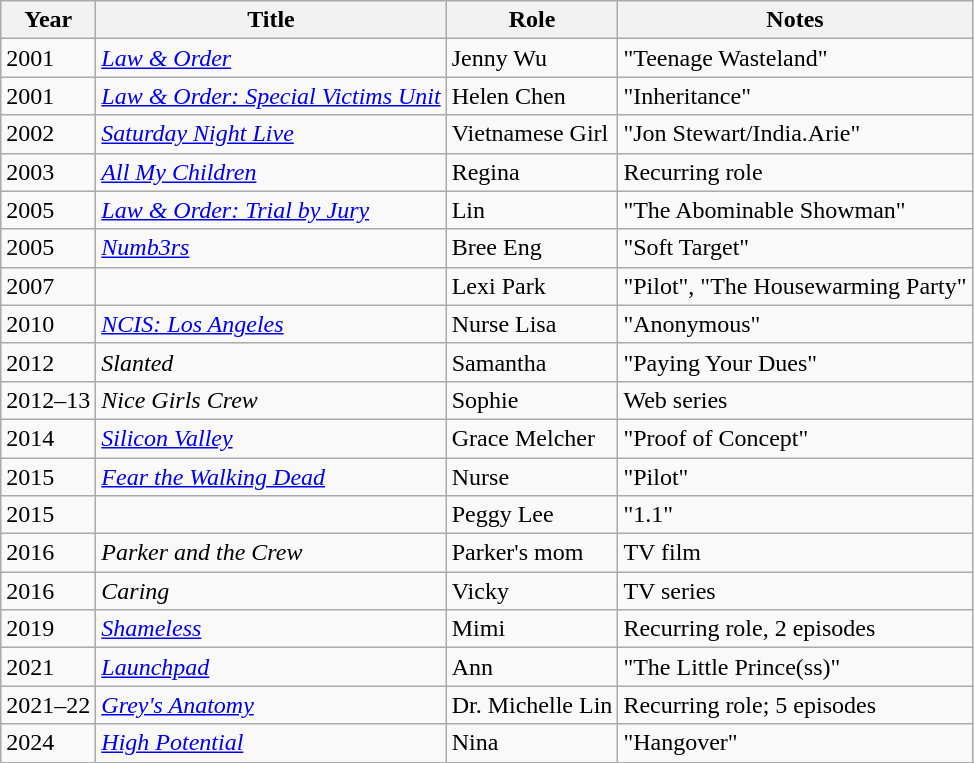<table class="wikitable sortable">
<tr>
<th>Year</th>
<th>Title</th>
<th>Role</th>
<th class="unsortable">Notes</th>
</tr>
<tr>
<td>2001</td>
<td><em><a href='#'>Law & Order</a></em></td>
<td>Jenny Wu</td>
<td>"Teenage Wasteland"</td>
</tr>
<tr>
<td>2001</td>
<td><em><a href='#'>Law & Order: Special Victims Unit</a></em></td>
<td>Helen Chen</td>
<td>"Inheritance"</td>
</tr>
<tr>
<td>2002</td>
<td><em><a href='#'>Saturday Night Live</a></em></td>
<td>Vietnamese Girl</td>
<td>"Jon Stewart/India.Arie"</td>
</tr>
<tr>
<td>2003</td>
<td><em><a href='#'>All My Children</a></em></td>
<td>Regina</td>
<td>Recurring role</td>
</tr>
<tr>
<td>2005</td>
<td><em><a href='#'>Law & Order: Trial by Jury</a></em></td>
<td>Lin</td>
<td>"The Abominable Showman"</td>
</tr>
<tr>
<td>2005</td>
<td><em><a href='#'>Numb3rs</a></em></td>
<td>Bree Eng</td>
<td>"Soft Target"</td>
</tr>
<tr>
<td>2007</td>
<td><em></em></td>
<td>Lexi Park</td>
<td>"Pilot", "The Housewarming Party"</td>
</tr>
<tr>
<td>2010</td>
<td><em><a href='#'>NCIS: Los Angeles</a></em></td>
<td>Nurse Lisa</td>
<td>"Anonymous"</td>
</tr>
<tr>
<td>2012</td>
<td><em>Slanted</em></td>
<td>Samantha</td>
<td>"Paying Your Dues"</td>
</tr>
<tr>
<td>2012–13</td>
<td><em>Nice Girls Crew</em></td>
<td>Sophie</td>
<td>Web series</td>
</tr>
<tr>
<td>2014</td>
<td><em><a href='#'>Silicon Valley</a></em></td>
<td>Grace Melcher</td>
<td>"Proof of Concept"</td>
</tr>
<tr>
<td>2015</td>
<td><em><a href='#'>Fear the Walking Dead</a></em></td>
<td>Nurse</td>
<td>"Pilot"</td>
</tr>
<tr>
<td>2015</td>
<td><em></em></td>
<td>Peggy Lee</td>
<td>"1.1"</td>
</tr>
<tr>
<td>2016</td>
<td><em>Parker and the Crew</em></td>
<td>Parker's mom</td>
<td>TV film</td>
</tr>
<tr>
<td>2016</td>
<td><em>Caring</em></td>
<td>Vicky</td>
<td>TV series</td>
</tr>
<tr>
<td>2019</td>
<td><em><a href='#'>Shameless</a></em></td>
<td>Mimi</td>
<td>Recurring role, 2 episodes</td>
</tr>
<tr>
<td>2021</td>
<td><em><a href='#'>Launchpad</a></em></td>
<td>Ann</td>
<td>"The Little Prince(ss)"</td>
</tr>
<tr>
<td>2021–22</td>
<td><em><a href='#'>Grey's Anatomy</a></em></td>
<td>Dr. Michelle Lin</td>
<td>Recurring role; 5 episodes</td>
</tr>
<tr>
<td>2024</td>
<td><em><a href='#'>High Potential</a></em></td>
<td>Nina</td>
<td>"Hangover"</td>
</tr>
<tr>
</tr>
</table>
